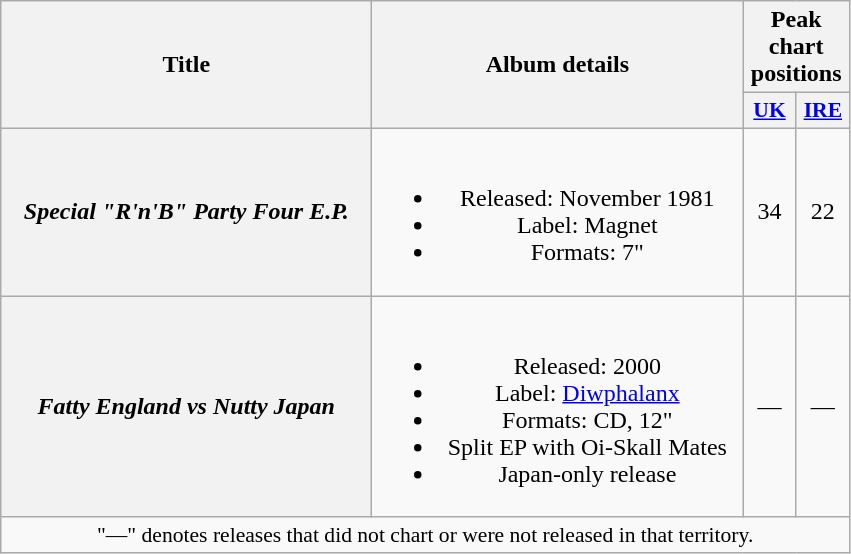<table class="wikitable plainrowheaders" style="text-align:center;">
<tr>
<th rowspan="2" scope="col" style="width:15em;">Title</th>
<th rowspan="2" scope="col" style="width:15em;">Album details</th>
<th colspan="2">Peak chart positions</th>
</tr>
<tr>
<th scope="col" style="width:2em;font-size:90%;"><a href='#'>UK</a><br></th>
<th scope="col" style="width:2em;font-size:90%;"><a href='#'>IRE</a><br></th>
</tr>
<tr>
<th scope="row"><em>Special "R'n'B" Party Four E.P.</em></th>
<td><br><ul><li>Released: November 1981</li><li>Label: Magnet</li><li>Formats: 7"</li></ul></td>
<td>34</td>
<td>22</td>
</tr>
<tr>
<th scope="row"><em>Fatty England vs Nutty Japan</em></th>
<td><br><ul><li>Released: 2000</li><li>Label: <a href='#'>Diwphalanx</a></li><li>Formats: CD, 12"</li><li>Split EP with Oi-Skall Mates</li><li>Japan-only release</li></ul></td>
<td>—</td>
<td>—</td>
</tr>
<tr>
<td colspan="4" style="font-size:90%">"—" denotes releases that did not chart or were not released in that territory.</td>
</tr>
</table>
